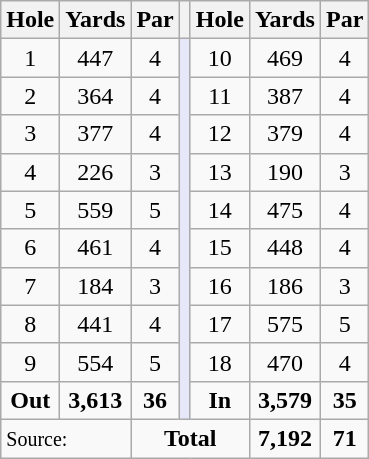<table class="wikitable" style="text-align:center; font-size:100%">
<tr>
<th>Hole</th>
<th>Yards</th>
<th>Par</th>
<th></th>
<th>Hole</th>
<th>Yards</th>
<th>Par</th>
</tr>
<tr>
<td>1</td>
<td>447</td>
<td>4</td>
<td rowspan=10 style="background:#E6E8FA;"></td>
<td>10</td>
<td>469</td>
<td>4</td>
</tr>
<tr>
<td>2</td>
<td>364</td>
<td>4</td>
<td>11</td>
<td>387</td>
<td>4</td>
</tr>
<tr>
<td>3</td>
<td>377</td>
<td>4</td>
<td>12</td>
<td>379</td>
<td>4</td>
</tr>
<tr>
<td>4</td>
<td>226</td>
<td>3</td>
<td>13</td>
<td>190</td>
<td>3</td>
</tr>
<tr>
<td>5</td>
<td>559</td>
<td>5</td>
<td>14</td>
<td>475</td>
<td>4</td>
</tr>
<tr>
<td>6</td>
<td>461</td>
<td>4</td>
<td>15</td>
<td>448</td>
<td>4</td>
</tr>
<tr>
<td>7</td>
<td>184</td>
<td>3</td>
<td>16</td>
<td>186</td>
<td>3</td>
</tr>
<tr>
<td>8</td>
<td>441</td>
<td>4</td>
<td>17</td>
<td>575</td>
<td>5</td>
</tr>
<tr>
<td>9</td>
<td>554</td>
<td>5</td>
<td>18</td>
<td>470</td>
<td>4</td>
</tr>
<tr>
<td><strong>Out</strong></td>
<td><strong>3,613</strong></td>
<td><strong>36</strong></td>
<td><strong>In</strong></td>
<td><strong>3,579</strong></td>
<td><strong>35</strong></td>
</tr>
<tr>
<td colspan=2 align=left><small>Source:</small></td>
<td colspan=3><strong>Total</strong></td>
<td><strong>7,192</strong></td>
<td><strong>71</strong></td>
</tr>
</table>
